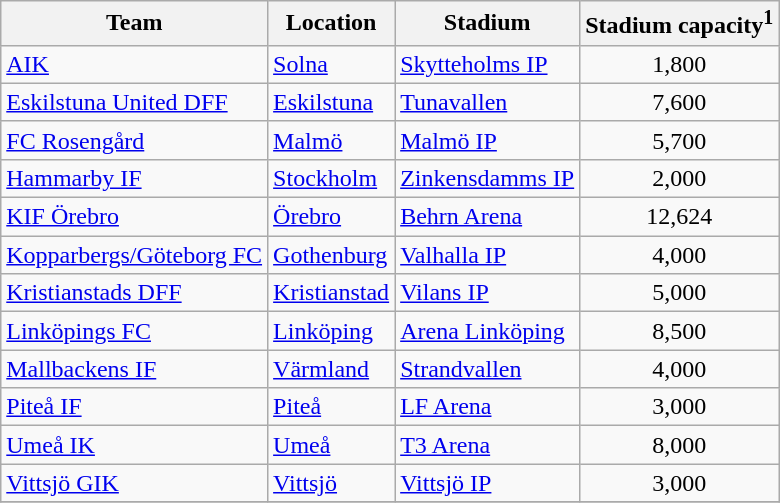<table class="wikitable sortable" style="text-align: left;">
<tr>
<th>Team</th>
<th>Location</th>
<th>Stadium</th>
<th>Stadium capacity<sup>1</sup></th>
</tr>
<tr>
<td><a href='#'>AIK</a></td>
<td><a href='#'>Solna</a></td>
<td><a href='#'>Skytteholms IP</a></td>
<td align="center">1,800</td>
</tr>
<tr>
<td><a href='#'>Eskilstuna United DFF</a></td>
<td><a href='#'>Eskilstuna</a></td>
<td><a href='#'>Tunavallen</a></td>
<td align="center">7,600</td>
</tr>
<tr>
<td><a href='#'>FC Rosengård</a></td>
<td><a href='#'>Malmö</a></td>
<td><a href='#'>Malmö IP</a></td>
<td align="center">5,700</td>
</tr>
<tr>
<td><a href='#'>Hammarby IF</a></td>
<td><a href='#'>Stockholm</a></td>
<td><a href='#'>Zinkensdamms IP</a></td>
<td align="center">2,000</td>
</tr>
<tr>
<td><a href='#'>KIF Örebro</a></td>
<td><a href='#'>Örebro</a></td>
<td><a href='#'>Behrn Arena</a></td>
<td align="center">12,624</td>
</tr>
<tr>
<td><a href='#'>Kopparbergs/Göteborg FC</a></td>
<td><a href='#'>Gothenburg</a></td>
<td><a href='#'>Valhalla IP</a></td>
<td align="center">4,000</td>
</tr>
<tr>
<td><a href='#'>Kristianstads DFF</a></td>
<td><a href='#'>Kristianstad</a></td>
<td><a href='#'>Vilans IP</a></td>
<td align="center">5,000</td>
</tr>
<tr>
<td><a href='#'>Linköpings FC</a></td>
<td><a href='#'>Linköping</a></td>
<td><a href='#'>Arena Linköping</a></td>
<td align="center">8,500</td>
</tr>
<tr>
<td><a href='#'>Mallbackens IF</a></td>
<td><a href='#'>Värmland</a></td>
<td><a href='#'>Strandvallen</a></td>
<td align="center">4,000</td>
</tr>
<tr>
<td><a href='#'>Piteå IF</a></td>
<td><a href='#'>Piteå</a></td>
<td><a href='#'>LF Arena</a></td>
<td align="center">3,000</td>
</tr>
<tr>
<td><a href='#'>Umeå IK</a></td>
<td><a href='#'>Umeå</a></td>
<td><a href='#'>T3 Arena</a></td>
<td align="center">8,000</td>
</tr>
<tr>
<td><a href='#'>Vittsjö GIK</a></td>
<td><a href='#'>Vittsjö</a></td>
<td><a href='#'>Vittsjö IP</a></td>
<td align="center">3,000</td>
</tr>
<tr>
</tr>
</table>
